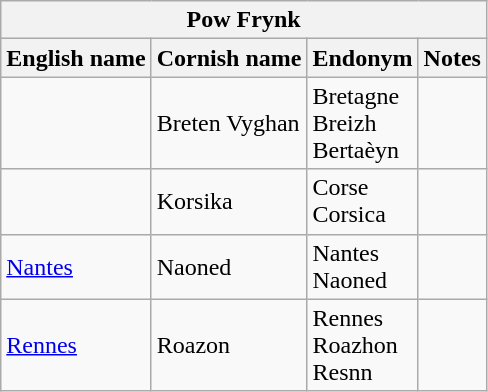<table class="wikitable sortable">
<tr>
<th colspan="24"> Pow Frynk</th>
</tr>
<tr>
<th>English name</th>
<th>Cornish name</th>
<th>Endonym</th>
<th>Notes</th>
</tr>
<tr>
<td></td>
<td>Breten Vyghan</td>
<td>Bretagne<br>Breizh<br>Bertaèyn</td>
<td></td>
</tr>
<tr>
<td></td>
<td>Korsika</td>
<td>Corse<br>Corsica</td>
<td></td>
</tr>
<tr>
<td><a href='#'>Nantes</a></td>
<td>Naoned</td>
<td>Nantes<br>Naoned</td>
<td></td>
</tr>
<tr>
<td><a href='#'>Rennes</a></td>
<td>Roazon</td>
<td>Rennes<br>Roazhon<br>Resnn</td>
<td></td>
</tr>
</table>
